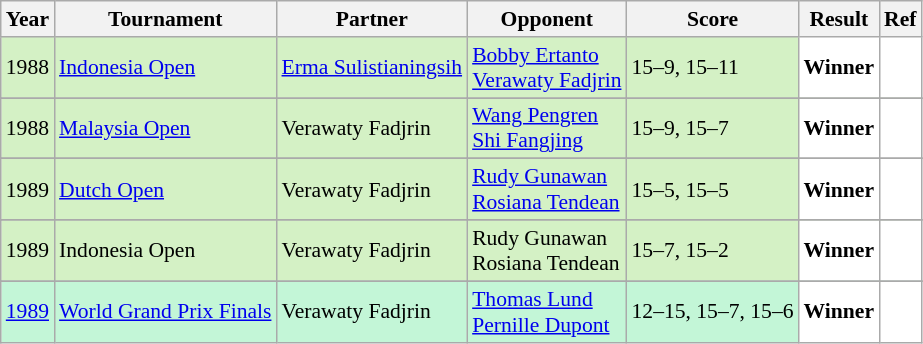<table class="sortable wikitable" style="font-size: 90%;">
<tr>
<th>Year</th>
<th>Tournament</th>
<th>Partner</th>
<th>Opponent</th>
<th>Score</th>
<th>Result</th>
<th>Ref</th>
</tr>
<tr style="background:#D4F1C5">
<td align="center">1988</td>
<td align="left"><a href='#'>Indonesia Open</a></td>
<td align="left"> <a href='#'>Erma Sulistianingsih</a></td>
<td align="left"> <a href='#'>Bobby Ertanto</a> <br>  <a href='#'>Verawaty Fadjrin</a></td>
<td align="left">15–9, 15–11</td>
<td style="text-align:left; background:white"> <strong>Winner</strong></td>
<td style="text-align:center; background:white"></td>
</tr>
<tr>
</tr>
<tr style="background:#D4F1C5">
<td align="center">1988</td>
<td align="left"><a href='#'>Malaysia Open</a></td>
<td align="left"> Verawaty Fadjrin</td>
<td align="left"> <a href='#'>Wang Pengren</a> <br>  <a href='#'>Shi Fangjing</a></td>
<td align="left">15–9, 15–7</td>
<td style="text-align:left; background:white"> <strong>Winner</strong></td>
<td style="text-align:center; background:white"></td>
</tr>
<tr>
</tr>
<tr style="background:#D4F1C5">
<td align="center">1989</td>
<td align="left"><a href='#'>Dutch Open</a></td>
<td align="left"> Verawaty Fadjrin</td>
<td align="left"> <a href='#'>Rudy Gunawan</a> <br>  <a href='#'>Rosiana Tendean</a></td>
<td align="left">15–5, 15–5</td>
<td style="text-align:left; background:white"> <strong>Winner</strong></td>
<td style="text-align:center; background:white"></td>
</tr>
<tr>
</tr>
<tr style="background:#D4F1C5">
<td align="center">1989</td>
<td align="left">Indonesia Open</td>
<td align="left"> Verawaty Fadjrin</td>
<td align="left"> Rudy Gunawan <br>  Rosiana Tendean</td>
<td align="left">15–7, 15–2</td>
<td style="text-align:left; background:white"> <strong>Winner</strong></td>
<td style="text-align:center; background:white"></td>
</tr>
<tr>
</tr>
<tr style="background:#C3F6D7">
<td align="center"><a href='#'>1989</a></td>
<td align="left"><a href='#'>World Grand Prix Finals</a></td>
<td align="left"> Verawaty Fadjrin</td>
<td align="left"> <a href='#'>Thomas Lund</a> <br>  <a href='#'>Pernille Dupont</a></td>
<td align="left">12–15, 15–7, 15–6</td>
<td style="text-align:left; background:white"> <strong>Winner</strong></td>
<td style="text-align:center; background:white"></td>
</tr>
</table>
